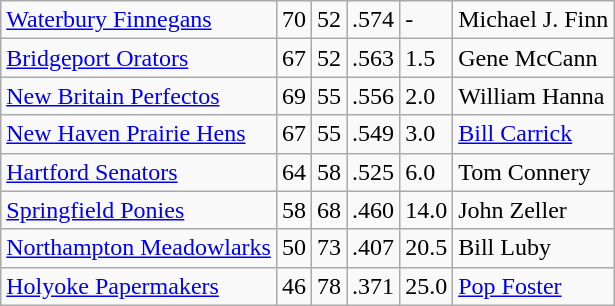<table class="wikitable" !Team Standings!!W!!L!!PCT!!GB!! Managers>
<tr>
<td><a href='#'>Waterbury Finnegans</a></td>
<td>70</td>
<td>52</td>
<td>.574</td>
<td>-</td>
<td>Michael J. Finn</td>
</tr>
<tr>
<td><a href='#'>Bridgeport Orators</a></td>
<td>67</td>
<td>52</td>
<td>.563</td>
<td>1.5</td>
<td>Gene McCann</td>
</tr>
<tr>
<td><a href='#'>New Britain Perfectos</a></td>
<td>69</td>
<td>55</td>
<td>.556</td>
<td>2.0</td>
<td>William Hanna</td>
</tr>
<tr>
<td><a href='#'>New Haven Prairie Hens</a></td>
<td>67</td>
<td>55</td>
<td>.549</td>
<td>3.0</td>
<td><a href='#'>Bill Carrick</a></td>
</tr>
<tr>
<td><a href='#'>Hartford Senators</a></td>
<td>64</td>
<td>58</td>
<td>.525</td>
<td>6.0</td>
<td>Tom Connery</td>
</tr>
<tr>
<td><a href='#'>Springfield Ponies</a></td>
<td>58</td>
<td>68</td>
<td>.460</td>
<td>14.0</td>
<td>John Zeller</td>
</tr>
<tr>
<td><a href='#'>Northampton Meadowlarks</a></td>
<td>50</td>
<td>73</td>
<td>.407</td>
<td>20.5</td>
<td>Bill Luby</td>
</tr>
<tr>
<td><a href='#'>Holyoke Papermakers</a></td>
<td>46</td>
<td>78</td>
<td>.371</td>
<td>25.0</td>
<td><a href='#'>Pop Foster</a></td>
</tr>
</table>
